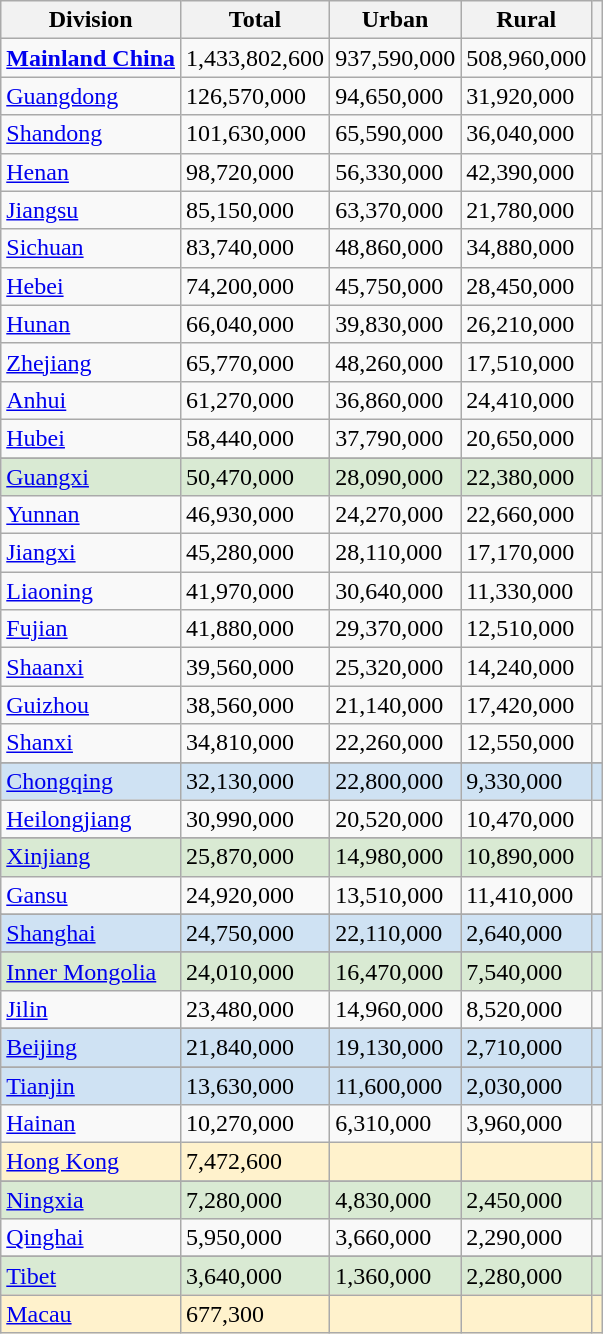<table class="sortable wikitable sticky-header static-row-numbers col1left" >
<tr>
<th>Division</th>
<th>Total</th>
<th>Urban</th>
<th>Rural</th>
<th class="unsortable"></th>
</tr>
<tr class="static-row-numbers-norank">
<td><strong><a href='#'>Mainland China</a></strong></td>
<td>1,433,802,600</td>
<td>937,590,000</td>
<td>508,960,000</td>
<td></td>
</tr>
<tr>
<td><a href='#'>Guangdong</a></td>
<td>126,570,000</td>
<td>94,650,000</td>
<td>31,920,000</td>
<td></td>
</tr>
<tr>
<td><a href='#'>Shandong</a></td>
<td>101,630,000</td>
<td>65,590,000</td>
<td>36,040,000</td>
<td></td>
</tr>
<tr>
<td><a href='#'>Henan</a></td>
<td>98,720,000</td>
<td>56,330,000</td>
<td>42,390,000</td>
<td></td>
</tr>
<tr>
<td><a href='#'>Jiangsu</a></td>
<td>85,150,000</td>
<td>63,370,000</td>
<td>21,780,000</td>
<td></td>
</tr>
<tr>
<td><a href='#'>Sichuan</a></td>
<td>83,740,000</td>
<td>48,860,000</td>
<td>34,880,000</td>
<td></td>
</tr>
<tr>
<td><a href='#'>Hebei</a></td>
<td>74,200,000</td>
<td>45,750,000</td>
<td>28,450,000</td>
<td></td>
</tr>
<tr>
<td><a href='#'>Hunan</a></td>
<td>66,040,000</td>
<td>39,830,000</td>
<td>26,210,000</td>
<td></td>
</tr>
<tr>
<td><a href='#'>Zhejiang</a></td>
<td>65,770,000</td>
<td>48,260,000</td>
<td>17,510,000</td>
<td></td>
</tr>
<tr>
<td><a href='#'>Anhui</a></td>
<td>61,270,000</td>
<td>36,860,000</td>
<td>24,410,000</td>
<td></td>
</tr>
<tr>
<td><a href='#'>Hubei</a></td>
<td>58,440,000</td>
<td>37,790,000</td>
<td>20,650,000</td>
<td></td>
</tr>
<tr>
</tr>
<tr style="background:#D9EAD3;">
<td><a href='#'>Guangxi</a></td>
<td>50,470,000</td>
<td>28,090,000</td>
<td>22,380,000</td>
<td></td>
</tr>
<tr>
<td><a href='#'>Yunnan</a></td>
<td>46,930,000</td>
<td>24,270,000</td>
<td>22,660,000</td>
<td></td>
</tr>
<tr>
<td><a href='#'>Jiangxi</a></td>
<td>45,280,000</td>
<td>28,110,000</td>
<td>17,170,000</td>
<td></td>
</tr>
<tr>
<td><a href='#'>Liaoning</a></td>
<td>41,970,000</td>
<td>30,640,000</td>
<td>11,330,000</td>
<td></td>
</tr>
<tr>
<td><a href='#'>Fujian</a></td>
<td>41,880,000</td>
<td>29,370,000</td>
<td>12,510,000</td>
<td></td>
</tr>
<tr>
<td><a href='#'>Shaanxi</a></td>
<td>39,560,000</td>
<td>25,320,000</td>
<td>14,240,000</td>
<td></td>
</tr>
<tr>
<td><a href='#'>Guizhou</a></td>
<td>38,560,000</td>
<td>21,140,000</td>
<td>17,420,000</td>
<td></td>
</tr>
<tr>
<td><a href='#'>Shanxi</a></td>
<td>34,810,000</td>
<td>22,260,000</td>
<td>12,550,000</td>
<td></td>
</tr>
<tr>
</tr>
<tr style="background:#CFE2F3;">
<td><a href='#'>Chongqing</a></td>
<td>32,130,000</td>
<td>22,800,000</td>
<td>9,330,000</td>
<td></td>
</tr>
<tr>
<td><a href='#'>Heilongjiang</a></td>
<td>30,990,000</td>
<td>20,520,000</td>
<td>10,470,000</td>
<td></td>
</tr>
<tr>
</tr>
<tr style="background:#D9EAD3;">
<td><a href='#'>Xinjiang</a></td>
<td>25,870,000</td>
<td>14,980,000</td>
<td>10,890,000</td>
<td></td>
</tr>
<tr>
<td><a href='#'>Gansu</a></td>
<td>24,920,000</td>
<td>13,510,000</td>
<td>11,410,000</td>
<td></td>
</tr>
<tr>
</tr>
<tr style="background:#CFE2F3;">
<td><a href='#'>Shanghai</a></td>
<td>24,750,000</td>
<td>22,110,000</td>
<td>2,640,000</td>
<td></td>
</tr>
<tr>
</tr>
<tr style="background:#D9EAD3;">
<td><a href='#'>Inner Mongolia</a></td>
<td>24,010,000</td>
<td>16,470,000</td>
<td>7,540,000</td>
<td></td>
</tr>
<tr>
<td><a href='#'>Jilin</a></td>
<td>23,480,000</td>
<td>14,960,000</td>
<td>8,520,000</td>
<td></td>
</tr>
<tr>
</tr>
<tr style="background:#CFE2F3;">
<td><a href='#'>Beijing</a></td>
<td>21,840,000</td>
<td>19,130,000</td>
<td>2,710,000</td>
<td></td>
</tr>
<tr>
</tr>
<tr style="background:#CFE2F3;">
<td><a href='#'>Tianjin</a></td>
<td>13,630,000</td>
<td>11,600,000</td>
<td>2,030,000</td>
<td></td>
</tr>
<tr>
<td><a href='#'>Hainan</a></td>
<td>10,270,000</td>
<td>6,310,000</td>
<td>3,960,000</td>
<td></td>
</tr>
<tr class="static-row-numbers-norank" style="background:#FFF2CC;">
<td><a href='#'>Hong Kong</a></td>
<td>7,472,600</td>
<td></td>
<td></td>
<td></td>
</tr>
<tr>
</tr>
<tr style="background:#D9EAD3;">
<td><a href='#'>Ningxia</a></td>
<td>7,280,000</td>
<td>4,830,000</td>
<td>2,450,000</td>
<td></td>
</tr>
<tr>
<td><a href='#'>Qinghai</a></td>
<td>5,950,000</td>
<td>3,660,000</td>
<td>2,290,000</td>
<td></td>
</tr>
<tr>
</tr>
<tr style="background:#D9EAD3;">
<td><a href='#'>Tibet</a></td>
<td>3,640,000</td>
<td>1,360,000</td>
<td>2,280,000</td>
<td></td>
</tr>
<tr class="static-row-numbers-norank" style="background:#FFF2CC;">
<td><a href='#'>Macau</a></td>
<td>677,300</td>
<td></td>
<td></td>
<td></td>
</tr>
</table>
